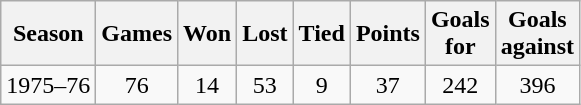<table class="wikitable" style="text-align:center">
<tr>
<th>Season</th>
<th>Games</th>
<th>Won</th>
<th>Lost</th>
<th>Tied</th>
<th>Points</th>
<th>Goals<br>for</th>
<th>Goals<br>against</th>
</tr>
<tr>
<td>1975–76</td>
<td>76</td>
<td>14</td>
<td>53</td>
<td>9</td>
<td>37</td>
<td>242</td>
<td>396</td>
</tr>
</table>
